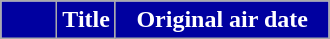<table class=wikitable style="background:#FFFFFF">
<tr style="color:#FFFFFF">
<th style="background:#0000A0; width:30px"></th>
<th style="background:#0000A0">Title</th>
<th style="background:#0000A0; width:135px">Original air date<br>











</th>
</tr>
</table>
